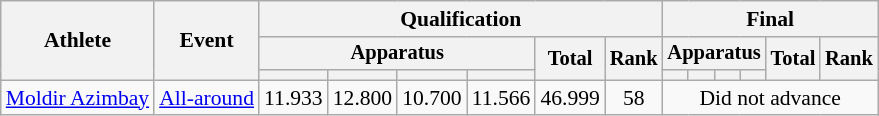<table class="wikitable" style="font-size:90%">
<tr>
<th rowspan=3>Athlete</th>
<th rowspan=3>Event</th>
<th colspan=6>Qualification</th>
<th colspan=6>Final</th>
</tr>
<tr style="font-size:95%">
<th colspan=4>Apparatus</th>
<th rowspan=2>Total</th>
<th rowspan=2>Rank</th>
<th colspan=4>Apparatus</th>
<th rowspan=2>Total</th>
<th rowspan=2>Rank</th>
</tr>
<tr style="font-size:95%">
<th></th>
<th></th>
<th></th>
<th></th>
<th></th>
<th></th>
<th></th>
<th></th>
</tr>
<tr align=center>
<td align=left><a href='#'>Moldir Azimbay</a></td>
<td align=left><a href='#'>All-around</a></td>
<td>11.933</td>
<td>12.800</td>
<td>10.700</td>
<td>11.566</td>
<td>46.999</td>
<td>58</td>
<td colspan=6>Did not advance</td>
</tr>
</table>
